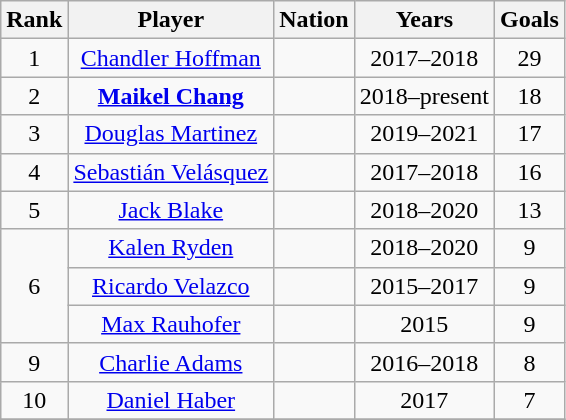<table class="wikitable" style="text-align:center;">
<tr>
<th>Rank</th>
<th>Player</th>
<th>Nation</th>
<th>Years</th>
<th>Goals</th>
</tr>
<tr>
<td>1</td>
<td><a href='#'>Chandler Hoffman</a></td>
<td></td>
<td>2017–2018</td>
<td>29</td>
</tr>
<tr>
<td>2</td>
<td><strong><a href='#'>Maikel Chang</a></strong></td>
<td></td>
<td>2018–present</td>
<td>18</td>
</tr>
<tr>
<td>3</td>
<td><a href='#'>Douglas Martinez</a></td>
<td></td>
<td>2019–2021</td>
<td>17</td>
</tr>
<tr>
<td>4</td>
<td><a href='#'>Sebastián Velásquez</a></td>
<td></td>
<td>2017–2018</td>
<td>16</td>
</tr>
<tr>
<td>5</td>
<td><a href='#'>Jack Blake</a></td>
<td></td>
<td>2018–2020</td>
<td>13</td>
</tr>
<tr>
<td rowspan="3">6</td>
<td><a href='#'>Kalen Ryden</a></td>
<td></td>
<td>2018–2020</td>
<td>9</td>
</tr>
<tr>
<td><a href='#'>Ricardo Velazco</a></td>
<td></td>
<td>2015–2017</td>
<td>9</td>
</tr>
<tr>
<td><a href='#'>Max Rauhofer</a></td>
<td></td>
<td>2015</td>
<td>9</td>
</tr>
<tr>
<td>9</td>
<td><a href='#'>Charlie Adams</a></td>
<td></td>
<td>2016–2018</td>
<td>8</td>
</tr>
<tr>
<td>10</td>
<td><a href='#'>Daniel Haber</a></td>
<td></td>
<td>2017</td>
<td>7</td>
</tr>
<tr>
</tr>
</table>
